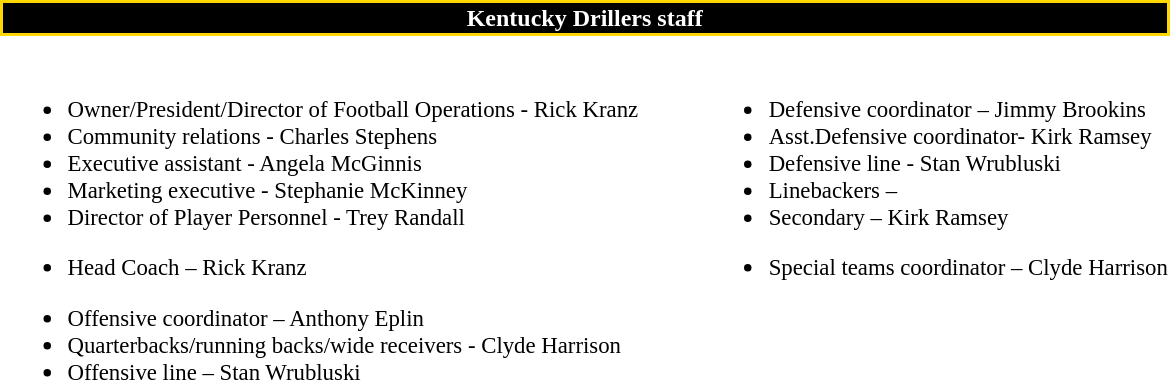<table class="toccolours" style="text-align: left;">
<tr>
<th colspan="7" style="background:black; color:white; text-align: center; border:2px solid #FFD700;"><strong>Kentucky Drillers staff</strong></th>
</tr>
<tr>
<td colspan=7 align="right"></td>
</tr>
<tr>
<td valign="top"></td>
<td style="font-size: 95%;" valign="top"><br><ul><li>Owner/President/Director of Football Operations - Rick Kranz</li><li>Community relations - Charles Stephens</li><li>Executive assistant - Angela McGinnis</li><li>Marketing executive - Stephanie McKinney</li><li>Director of Player Personnel - Trey Randall</li></ul><ul><li>Head Coach – Rick Kranz</li></ul><ul><li>Offensive coordinator – Anthony Eplin</li><li>Quarterbacks/running backs/wide receivers - Clyde Harrison</li><li>Offensive line – Stan Wrubluski</li></ul></td>
<td width="35"> </td>
<td valign="top"></td>
<td style="font-size: 95%;" valign="top"><br><ul><li>Defensive coordinator – Jimmy Brookins</li><li>Asst.Defensive coordinator- Kirk Ramsey</li><li>Defensive line - Stan Wrubluski</li><li>Linebackers –</li><li>Secondary – Kirk Ramsey</li></ul><ul><li>Special teams coordinator – Clyde Harrison</li></ul></td>
</tr>
</table>
